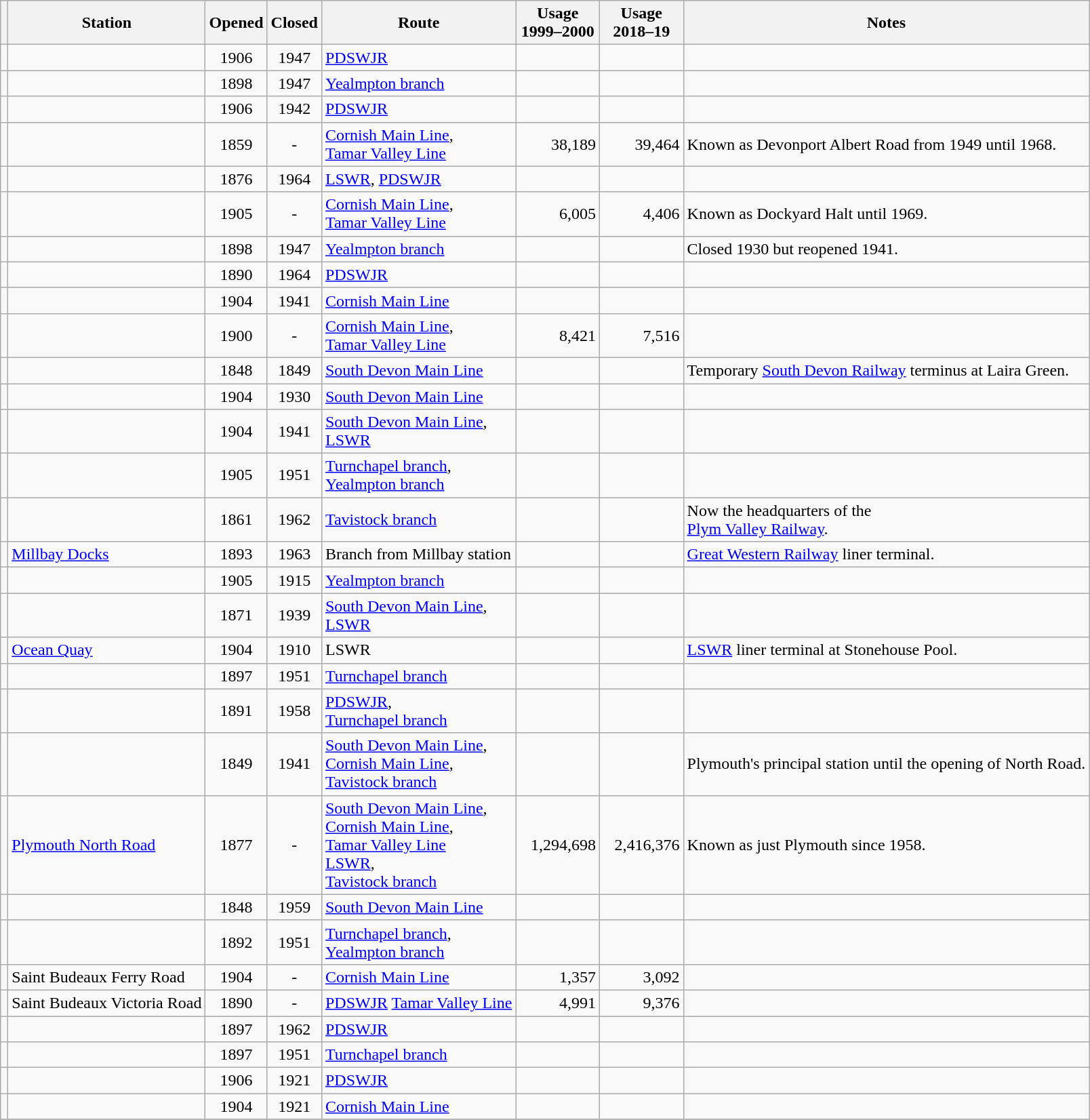<table class="wikitable sortable" align=centre>
<tr>
<th class="unsortable"></th>
<th>Station</th>
<th>Opened</th>
<th>Closed</th>
<th>Route</th>
<th width=75>Usage<br>1999–2000</th>
<th width=75>Usage<br>2018–19</th>
<th class="unsortable">Notes</th>
</tr>
<tr>
<td></td>
<td></td>
<td align=center>1906</td>
<td align=center>1947</td>
<td><a href='#'>PDSWJR</a></td>
<td></td>
<td></td>
<td></td>
</tr>
<tr>
<td></td>
<td></td>
<td align=center>1898</td>
<td align=center>1947</td>
<td><a href='#'>Yealmpton branch</a></td>
<td></td>
<td></td>
<td></td>
</tr>
<tr>
<td></td>
<td></td>
<td align=center>1906</td>
<td align=center>1942</td>
<td><a href='#'>PDSWJR</a></td>
<td></td>
<td></td>
<td></td>
</tr>
<tr>
<td></td>
<td></td>
<td align=center>1859</td>
<td align=center>-</td>
<td><a href='#'>Cornish Main Line</a>,<br><a href='#'>Tamar Valley Line</a></td>
<td align=right>38,189</td>
<td align=right>39,464</td>
<td>Known as Devonport Albert Road from 1949 until 1968.</td>
</tr>
<tr>
<td></td>
<td></td>
<td align=center>1876</td>
<td align=center>1964</td>
<td><a href='#'>LSWR</a>, <a href='#'>PDSWJR</a></td>
<td></td>
<td></td>
<td></td>
</tr>
<tr>
<td></td>
<td></td>
<td align=center>1905</td>
<td align=center>-</td>
<td><a href='#'>Cornish Main Line</a>,<br><a href='#'>Tamar Valley Line</a></td>
<td align=right>6,005</td>
<td align=right>4,406</td>
<td>Known as Dockyard Halt until 1969.</td>
</tr>
<tr>
<td></td>
<td></td>
<td align=center>1898</td>
<td align=center>1947</td>
<td><a href='#'>Yealmpton branch</a></td>
<td></td>
<td></td>
<td>Closed 1930 but reopened 1941.</td>
</tr>
<tr>
<td></td>
<td></td>
<td align=center>1890</td>
<td align=center>1964</td>
<td><a href='#'>PDSWJR</a></td>
<td></td>
<td></td>
<td></td>
</tr>
<tr>
<td></td>
<td></td>
<td align=center>1904</td>
<td align=center>1941</td>
<td><a href='#'>Cornish Main Line</a></td>
<td></td>
<td></td>
<td></td>
</tr>
<tr>
<td></td>
<td></td>
<td align=center>1900</td>
<td align=center>-</td>
<td><a href='#'>Cornish Main Line</a>,<br><a href='#'>Tamar Valley Line</a></td>
<td align=right>8,421</td>
<td align=right>7,516</td>
<td></td>
</tr>
<tr>
<td></td>
<td></td>
<td align=center>1848</td>
<td align=center>1849</td>
<td><a href='#'>South Devon Main Line</a></td>
<td></td>
<td></td>
<td>Temporary <a href='#'>South Devon Railway</a> terminus at Laira Green.</td>
</tr>
<tr>
<td></td>
<td></td>
<td align=center>1904</td>
<td align=center>1930</td>
<td><a href='#'>South Devon Main Line</a></td>
<td></td>
<td></td>
<td></td>
</tr>
<tr>
<td></td>
<td></td>
<td align=center>1904</td>
<td align=center>1941</td>
<td><a href='#'>South Devon Main Line</a>,<br><a href='#'>LSWR</a></td>
<td></td>
<td></td>
<td></td>
</tr>
<tr>
<td></td>
<td></td>
<td align=center>1905</td>
<td align=center>1951</td>
<td><a href='#'>Turnchapel branch</a>,<br><a href='#'>Yealmpton branch</a></td>
<td></td>
<td></td>
<td></td>
</tr>
<tr>
<td></td>
<td></td>
<td align=center>1861</td>
<td align=center>1962</td>
<td><a href='#'>Tavistock branch</a></td>
<td></td>
<td></td>
<td>Now the headquarters of the<br><a href='#'>Plym Valley Railway</a>.</td>
</tr>
<tr>
<td></td>
<td><a href='#'>Millbay Docks</a></td>
<td align=center>1893</td>
<td align=center>1963</td>
<td>Branch from Millbay station</td>
<td></td>
<td></td>
<td><a href='#'>Great Western Railway</a> liner terminal.</td>
</tr>
<tr>
<td></td>
<td></td>
<td align=center>1905</td>
<td align=center>1915</td>
<td><a href='#'>Yealmpton branch</a></td>
<td></td>
<td></td>
<td></td>
</tr>
<tr>
<td></td>
<td></td>
<td align=center>1871</td>
<td align=center>1939</td>
<td><a href='#'>South Devon Main Line</a>,<br><a href='#'>LSWR</a></td>
<td></td>
<td></td>
<td></td>
</tr>
<tr>
<td></td>
<td><a href='#'>Ocean Quay</a></td>
<td align=center>1904</td>
<td align=center>1910</td>
<td>LSWR</td>
<td></td>
<td></td>
<td><a href='#'>LSWR</a> liner terminal at Stonehouse Pool.</td>
</tr>
<tr>
<td></td>
<td></td>
<td align=center>1897</td>
<td align=center>1951</td>
<td><a href='#'>Turnchapel branch</a></td>
<td></td>
<td></td>
<td></td>
</tr>
<tr>
<td></td>
<td></td>
<td align=center>1891</td>
<td align=center>1958</td>
<td><a href='#'>PDSWJR</a>,<br><a href='#'>Turnchapel branch</a></td>
<td></td>
<td></td>
<td></td>
</tr>
<tr>
<td></td>
<td></td>
<td align=center>1849</td>
<td align=center>1941</td>
<td><a href='#'>South Devon Main Line</a>,<br><a href='#'>Cornish Main Line</a>,<br><a href='#'>Tavistock branch</a></td>
<td></td>
<td></td>
<td>Plymouth's principal station until the opening of North Road.</td>
</tr>
<tr>
<td></td>
<td><a href='#'>Plymouth North Road</a></td>
<td align=center>1877</td>
<td align=center>-</td>
<td><a href='#'>South Devon Main Line</a>,<br><a href='#'>Cornish Main Line</a>,<br><a href='#'>Tamar Valley Line</a><br><a href='#'>LSWR</a>,<br><a href='#'>Tavistock branch</a></td>
<td align=right>1,294,698</td>
<td align=right>2,416,376</td>
<td>Known as just Plymouth since 1958.</td>
</tr>
<tr>
<td></td>
<td></td>
<td align=center>1848</td>
<td align=center>1959</td>
<td><a href='#'>South Devon Main Line</a></td>
<td></td>
<td></td>
<td></td>
</tr>
<tr>
<td></td>
<td></td>
<td align=center>1892</td>
<td align=center>1951</td>
<td><a href='#'>Turnchapel branch</a>,<br><a href='#'>Yealmpton branch</a></td>
<td></td>
<td></td>
<td></td>
</tr>
<tr>
<td></td>
<td><span>Saint Budeaux Ferry Road</span></td>
<td align=center>1904</td>
<td align=center>-</td>
<td><a href='#'>Cornish Main Line</a></td>
<td align=right>1,357</td>
<td align=right>3,092</td>
<td></td>
</tr>
<tr>
<td></td>
<td><span>Saint Budeaux Victoria Road</span></td>
<td align=center>1890</td>
<td align=center>-</td>
<td><a href='#'>PDSWJR</a> <a href='#'>Tamar Valley Line</a></td>
<td align=right>4,991</td>
<td align=right>9,376</td>
<td></td>
</tr>
<tr>
<td></td>
<td></td>
<td align=center>1897</td>
<td align=center>1962</td>
<td><a href='#'>PDSWJR</a></td>
<td></td>
<td></td>
<td></td>
</tr>
<tr>
<td></td>
<td></td>
<td align=center>1897</td>
<td align=center>1951</td>
<td><a href='#'>Turnchapel branch</a></td>
<td></td>
<td></td>
<td></td>
</tr>
<tr>
<td></td>
<td></td>
<td align=center>1906</td>
<td align=center>1921</td>
<td><a href='#'>PDSWJR</a></td>
<td></td>
<td></td>
<td></td>
</tr>
<tr>
<td></td>
<td></td>
<td align=center>1904</td>
<td align=center>1921</td>
<td><a href='#'>Cornish Main Line</a></td>
<td></td>
<td></td>
<td></td>
</tr>
<tr>
</tr>
</table>
